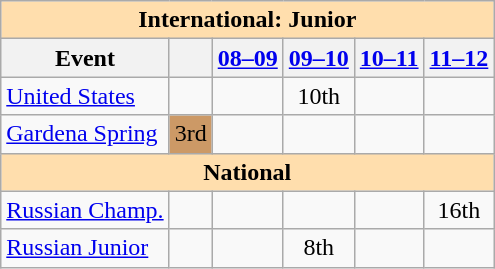<table class="wikitable" style="text-align:center">
<tr>
<th style="background-color: #ffdead; " colspan=7 align=center>International: Junior</th>
</tr>
<tr>
<th>Event</th>
<th></th>
<th><a href='#'>08–09</a></th>
<th><a href='#'>09–10</a></th>
<th><a href='#'>10–11</a></th>
<th><a href='#'>11–12</a></th>
</tr>
<tr>
<td align=left> <a href='#'>United States</a></td>
<td></td>
<td></td>
<td>10th</td>
<td></td>
<td></td>
</tr>
<tr>
<td align=left><a href='#'>Gardena Spring</a></td>
<td bgcolor=cc9966>3rd</td>
<td></td>
<td></td>
<td></td>
<td></td>
</tr>
<tr>
<th style="background-color: #ffdead; " colspan=7 align=center>National</th>
</tr>
<tr>
<td align=left><a href='#'>Russian Champ.</a></td>
<td></td>
<td></td>
<td></td>
<td></td>
<td>16th</td>
</tr>
<tr>
<td align=left><a href='#'>Russian Junior</a></td>
<td></td>
<td></td>
<td>8th</td>
<td></td>
<td></td>
</tr>
</table>
